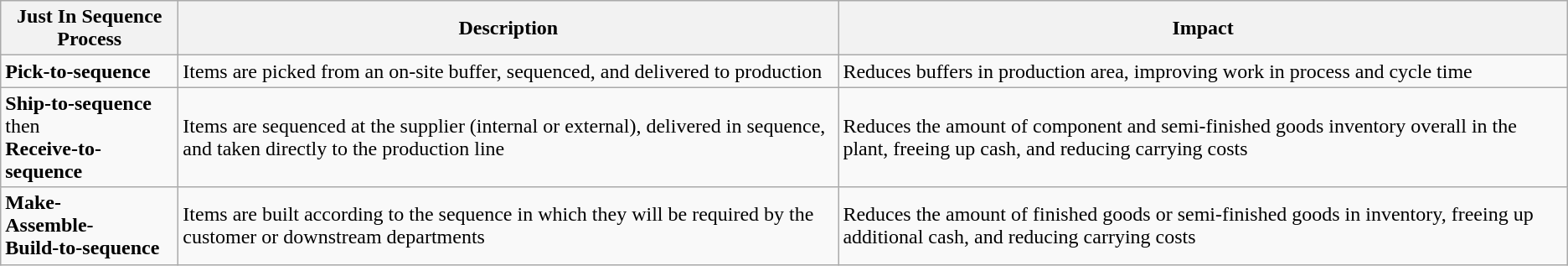<table class="wikitable">
<tr>
<th>Just In Sequence Process</th>
<th>Description</th>
<th>Impact</th>
</tr>
<tr>
<td><strong>Pick-to-sequence</strong></td>
<td>Items are picked from an on-site buffer, sequenced, and delivered to production</td>
<td>Reduces buffers in production area, improving work in process and cycle time</td>
</tr>
<tr>
<td><strong>Ship-to-sequence</strong> then <br><strong>Receive-to-sequence</strong></td>
<td>Items are sequenced at the supplier (internal or external), delivered in sequence, and taken directly to the production line</td>
<td>Reduces the amount of component and semi-finished goods inventory overall in the plant, freeing up cash, and reducing carrying costs</td>
</tr>
<tr>
<td><strong>Make-</strong><br><strong>Assemble-</strong><br><strong>Build-to-sequence</strong></td>
<td>Items are built according to the sequence in which they will be required by the customer or downstream departments</td>
<td>Reduces the amount of finished goods or semi-finished goods in inventory, freeing up additional cash, and reducing carrying costs</td>
</tr>
</table>
